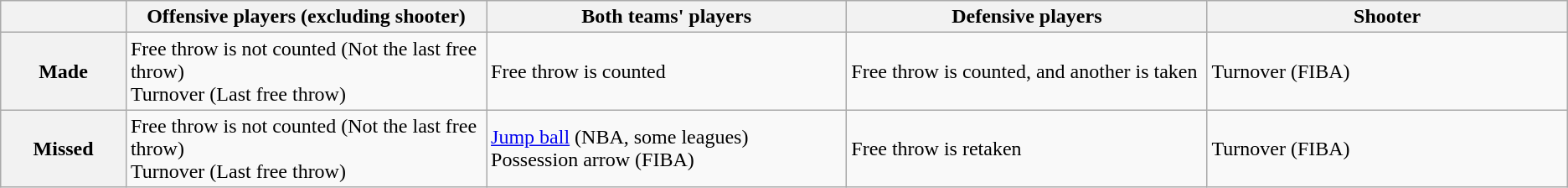<table class=wikitable>
<tr>
<th width=8%></th>
<th width=23%>Offensive players (excluding shooter)</th>
<th width=23%>Both teams' players</th>
<th width=23%>Defensive players</th>
<th width=23%>Shooter</th>
</tr>
<tr>
<th>Made</th>
<td>Free throw is not counted (Not the last free throw)<br>Turnover (Last free throw)</td>
<td>Free throw is counted</td>
<td>Free throw is counted, and another is taken</td>
<td>Turnover (FIBA)</td>
</tr>
<tr>
<th>Missed</th>
<td>Free throw is not counted (Not the last free throw)<br>Turnover (Last free throw)</td>
<td><a href='#'>Jump ball</a> (NBA, some leagues)<br> Possession arrow (FIBA)</td>
<td>Free throw is retaken</td>
<td>Turnover (FIBA)</td>
</tr>
</table>
